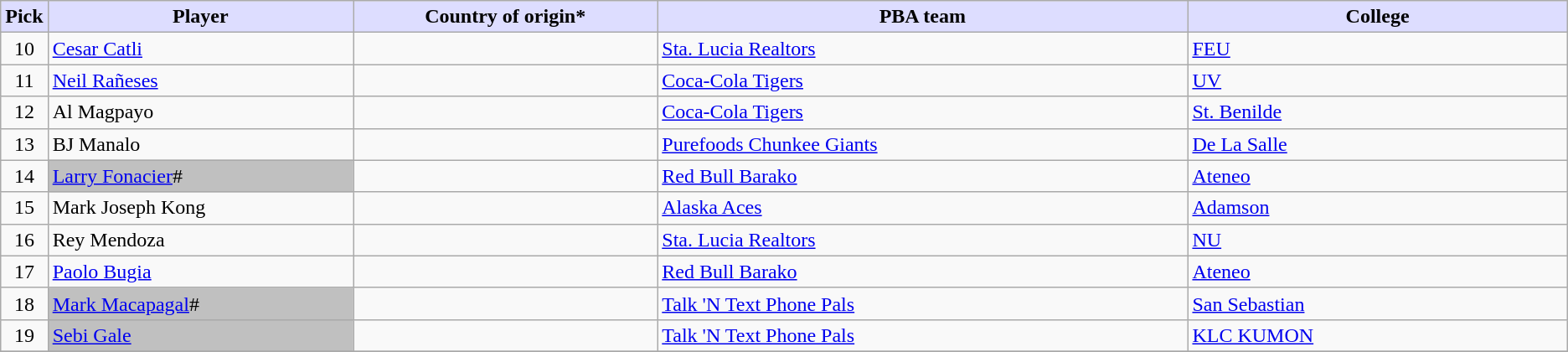<table class="wikitable">
<tr>
<th style="background:#DDDDFF;">Pick</th>
<th style="background:#DDDDFF;" width="20%">Player</th>
<th style="background:#DDDDFF;" width="20%">Country of origin*</th>
<th style="background:#DDDDFF;" width="35%">PBA team</th>
<th style="background:#DDDDFF;" width="25%">College</th>
</tr>
<tr>
<td align=center>10</td>
<td><a href='#'>Cesar Catli</a></td>
<td></td>
<td><a href='#'>Sta. Lucia Realtors</a></td>
<td><a href='#'>FEU</a></td>
</tr>
<tr>
<td align=center>11</td>
<td><a href='#'>Neil Rañeses</a></td>
<td></td>
<td><a href='#'>Coca-Cola Tigers</a></td>
<td><a href='#'>UV</a></td>
</tr>
<tr>
<td align=center>12</td>
<td>Al Magpayo</td>
<td></td>
<td><a href='#'>Coca-Cola Tigers</a></td>
<td><a href='#'>St. Benilde</a></td>
</tr>
<tr>
<td align=center>13</td>
<td>BJ Manalo</td>
<td></td>
<td><a href='#'>Purefoods Chunkee Giants</a></td>
<td><a href='#'>De La Salle</a></td>
</tr>
<tr>
<td align=center>14</td>
<td bgcolor=silver><a href='#'>Larry Fonacier</a>#</td>
<td></td>
<td><a href='#'>Red Bull Barako</a></td>
<td><a href='#'>Ateneo</a></td>
</tr>
<tr>
<td align=center>15</td>
<td>Mark Joseph Kong</td>
<td></td>
<td><a href='#'>Alaska Aces</a></td>
<td><a href='#'>Adamson</a></td>
</tr>
<tr>
<td align=center>16</td>
<td>Rey Mendoza</td>
<td></td>
<td><a href='#'>Sta. Lucia Realtors</a></td>
<td><a href='#'>NU</a></td>
</tr>
<tr>
<td align=center>17</td>
<td><a href='#'>Paolo Bugia</a></td>
<td></td>
<td><a href='#'>Red Bull Barako</a></td>
<td><a href='#'>Ateneo</a></td>
</tr>
<tr>
<td align=center>18</td>
<td bgcolor=silver><a href='#'>Mark Macapagal</a>#</td>
<td></td>
<td><a href='#'>Talk 'N Text Phone Pals</a></td>
<td><a href='#'>San Sebastian</a></td>
</tr>
<tr>
<td align=center>19</td>
<td bgcolor=silver><a href='#'>Sebi Gale</a></td>
<td></td>
<td><a href='#'>Talk 'N Text Phone Pals</a></td>
<td><a href='#'>KLC KUMON</a></td>
</tr>
<tr>
</tr>
</table>
